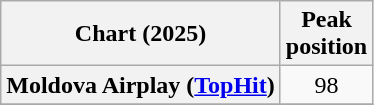<table class="wikitable plainrowheaders" style="text-align:center">
<tr>
<th scope="col">Chart (2025)</th>
<th scope="col">Peak<br>position</th>
</tr>
<tr>
<th scope="row">Moldova Airplay (<a href='#'>TopHit</a>)</th>
<td>98</td>
</tr>
<tr>
</tr>
</table>
